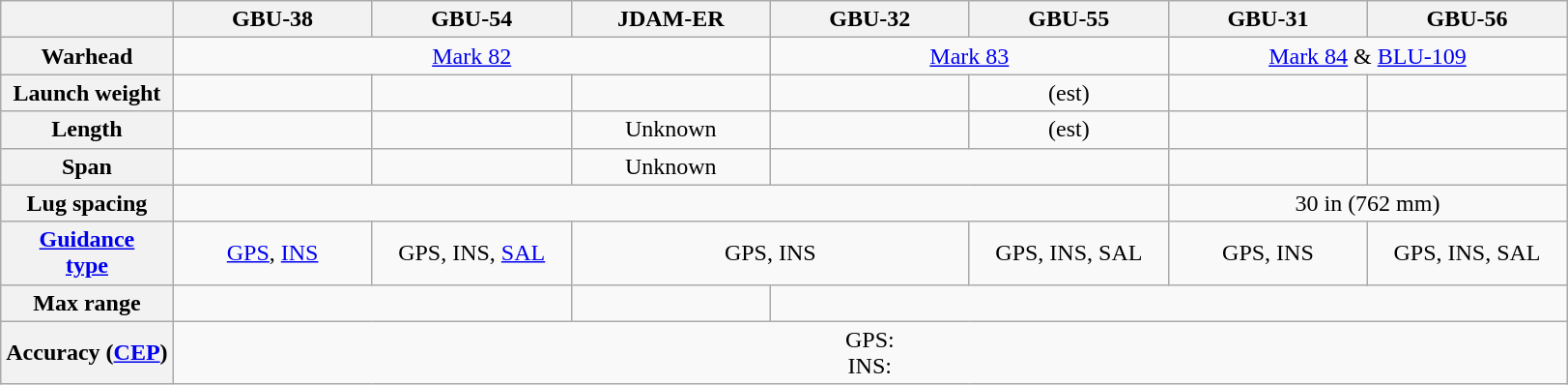<table class="wikitable" style=text-align:center;>
<tr>
<th></th>
<th style=width:130px;>GBU-38</th>
<th style=width:130px;>GBU-54</th>
<th style=width:130px;>JDAM-ER</th>
<th style=width:130px;>GBU-32</th>
<th style=width:130px;>GBU-55</th>
<th style=width:130px;>GBU-31</th>
<th style=width:130px;>GBU-56</th>
</tr>
<tr>
<th>Warhead</th>
<td colspan=3 style="text-align: center;"><a href='#'>Mark 82</a></td>
<td colspan=2 style="text-align: center;"><a href='#'>Mark 83</a></td>
<td colspan=2 style="text-align: center;"><a href='#'>Mark 84</a> & <a href='#'>BLU-109</a></td>
</tr>
<tr>
<th>Launch weight</th>
<td></td>
<td></td>
<td></td>
<td></td>
<td> (est)</td>
<td></td>
<td></td>
</tr>
<tr>
<th>Length</th>
<td></td>
<td></td>
<td>Unknown</td>
<td></td>
<td> (est)</td>
<td></td>
<td></td>
</tr>
<tr>
<th>Span</th>
<td></td>
<td></td>
<td>Unknown</td>
<td colspan=2 style="text-align: center;"></td>
<td></td>
<td></td>
</tr>
<tr>
<th>Lug spacing</th>
<td colspan="5" style="text-align: center;"></td>
<td colspan="2">30 in (762 mm)</td>
</tr>
<tr>
<th><a href='#'>Guidance<br>type</a></th>
<td><a href='#'>GPS</a>, <a href='#'>INS</a></td>
<td>GPS, INS, <a href='#'>SAL</a></td>
<td colspan=2 style="text-align: center;">GPS, INS</td>
<td>GPS, INS, SAL</td>
<td>GPS, INS</td>
<td>GPS, INS, SAL</td>
</tr>
<tr>
<th>Max range</th>
<td colspan=2 style="text-align: center;"></td>
<td></td>
<td colspan=4 style="text-align: center;"></td>
</tr>
<tr>
<th>Accuracy (<a href='#'>CEP</a>)</th>
<td colspan=7 style="text-align: center;">GPS: <br>INS: </td>
</tr>
</table>
